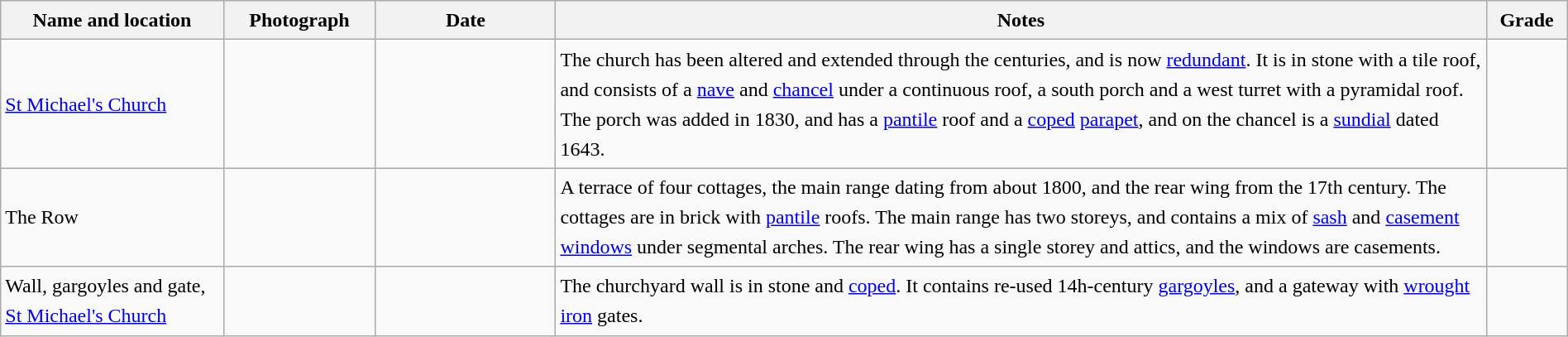<table class="wikitable sortable plainrowheaders" style="width:100%; border:0px; text-align:left; line-height:150%">
<tr>
<th scope="col"  style="width:150px">Name and location</th>
<th scope="col"  style="width:100px" class="unsortable">Photograph</th>
<th scope="col"  style="width:120px">Date</th>
<th scope="col"  style="width:650px" class="unsortable">Notes</th>
<th scope="col"  style="width:50px">Grade</th>
</tr>
<tr>
<td><a href='#'>St Michael's Church</a><br><small></small></td>
<td></td>
<td align="center"></td>
<td>The church has been altered and extended through the centuries, and is now <a href='#'>redundant</a>.  It is in stone with a tile roof, and consists of a <a href='#'>nave</a> and <a href='#'>chancel</a> under a continuous roof, a south porch and a west turret with a pyramidal roof.  The porch was added in 1830, and has a <a href='#'>pantile</a> roof and a <a href='#'>coped</a> <a href='#'>parapet</a>, and on the chancel is a <a href='#'>sundial</a> dated 1643.</td>
<td align="center" ></td>
</tr>
<tr>
<td>The Row<br><small></small></td>
<td></td>
<td align="center"></td>
<td>A terrace of four cottages, the main range dating from about 1800, and the rear wing from the 17th century.  The cottages are in brick with <a href='#'>pantile</a> roofs.  The main range has two storeys, and contains a mix of <a href='#'>sash</a> and <a href='#'>casement windows</a> under segmental arches.  The rear wing has a single storey and attics, and the windows are casements.</td>
<td align="center" ></td>
</tr>
<tr>
<td>Wall, gargoyles and gate,<br><a href='#'>St Michael's Church</a><br><small></small></td>
<td></td>
<td align="center"></td>
<td>The churchyard wall is in stone and <a href='#'>coped</a>.  It contains re-used 14h-century <a href='#'>gargoyles</a>, and a gateway with <a href='#'>wrought iron</a> gates.</td>
<td align="center" ></td>
</tr>
<tr>
</tr>
</table>
